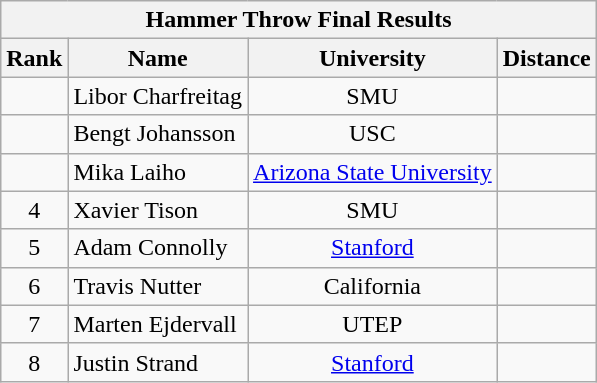<table class="wikitable sortable" style="text-align:center">
<tr>
<th colspan="4">Hammer Throw Final Results</th>
</tr>
<tr>
<th>Rank</th>
<th>Name</th>
<th>University</th>
<th>Distance</th>
</tr>
<tr>
<td></td>
<td align=left>Libor Charfreitag</td>
<td>SMU</td>
<td></td>
</tr>
<tr>
<td></td>
<td align=left>Bengt Johansson</td>
<td>USC</td>
<td></td>
</tr>
<tr>
<td></td>
<td align=left>Mika Laiho</td>
<td><a href='#'>Arizona State University</a></td>
<td></td>
</tr>
<tr>
<td>4</td>
<td align=left>Xavier Tison</td>
<td>SMU</td>
<td></td>
</tr>
<tr>
<td>5</td>
<td align=left>Adam Connolly</td>
<td><a href='#'>Stanford</a></td>
<td></td>
</tr>
<tr>
<td>6</td>
<td align=left>Travis Nutter</td>
<td>California</td>
<td></td>
</tr>
<tr>
<td>7</td>
<td align=left>Marten Ejdervall</td>
<td>UTEP</td>
<td></td>
</tr>
<tr>
<td>8</td>
<td align=left>Justin Strand</td>
<td><a href='#'>Stanford</a></td>
<td></td>
</tr>
</table>
